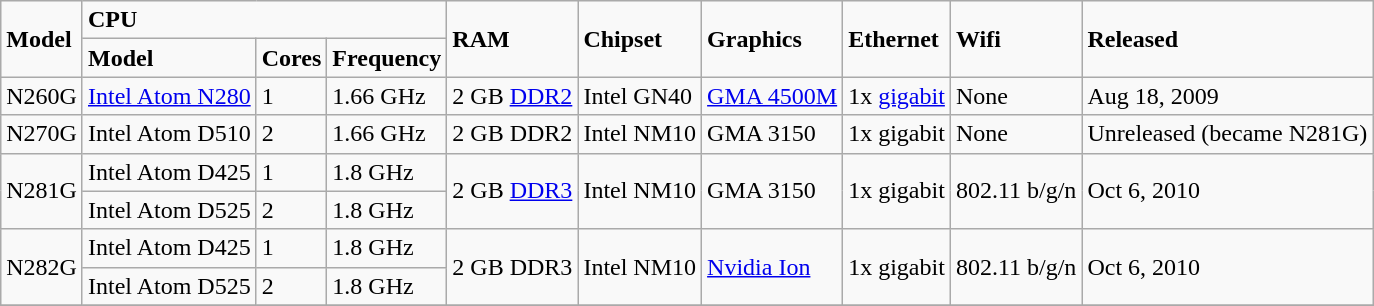<table class="wikitable sortable">
<tr>
<td rowspan="2"><strong>Model</strong></td>
<td colspan="3"><strong>CPU</strong></td>
<td rowspan="2"><strong>RAM</strong></td>
<td rowspan="2"><strong>Chipset</strong></td>
<td rowspan="2"><strong>Graphics</strong></td>
<td rowspan="2"><strong>Ethernet</strong></td>
<td rowspan="2"><strong>Wifi</strong></td>
<td rowspan="2"><strong>Released</strong></td>
</tr>
<tr>
<td><strong>Model</strong></td>
<td><strong>Cores</strong></td>
<td><strong>Frequency</strong></td>
</tr>
<tr>
<td>N260G</td>
<td><a href='#'>Intel Atom N280</a></td>
<td>1</td>
<td>1.66 GHz</td>
<td>2 GB <a href='#'>DDR2</a></td>
<td>Intel GN40</td>
<td><a href='#'>GMA 4500M</a></td>
<td>1x <a href='#'>gigabit</a></td>
<td>None</td>
<td>Aug 18, 2009</td>
</tr>
<tr>
<td>N270G</td>
<td>Intel Atom D510</td>
<td>2</td>
<td>1.66 GHz</td>
<td>2 GB DDR2</td>
<td>Intel NM10</td>
<td>GMA 3150</td>
<td>1x gigabit</td>
<td>None</td>
<td>Unreleased (became N281G)</td>
</tr>
<tr>
<td rowspan="2">N281G</td>
<td>Intel Atom D425</td>
<td>1</td>
<td>1.8 GHz</td>
<td rowspan="2">2 GB <a href='#'>DDR3</a></td>
<td rowspan="2">Intel NM10</td>
<td rowspan="2">GMA 3150</td>
<td rowspan="2">1x gigabit</td>
<td rowspan="2">802.11 b/g/n</td>
<td rowspan="2">Oct 6, 2010</td>
</tr>
<tr>
<td>Intel Atom D525</td>
<td>2</td>
<td>1.8 GHz</td>
</tr>
<tr>
<td rowspan="2">N282G</td>
<td>Intel Atom D425</td>
<td>1</td>
<td>1.8 GHz</td>
<td rowspan="2">2 GB DDR3</td>
<td rowspan="2">Intel NM10</td>
<td rowspan="2"><a href='#'>Nvidia Ion</a></td>
<td rowspan="2">1x gigabit</td>
<td rowspan="2">802.11 b/g/n</td>
<td rowspan="2">Oct 6, 2010</td>
</tr>
<tr>
<td>Intel Atom D525</td>
<td>2</td>
<td>1.8 GHz</td>
</tr>
<tr>
</tr>
</table>
